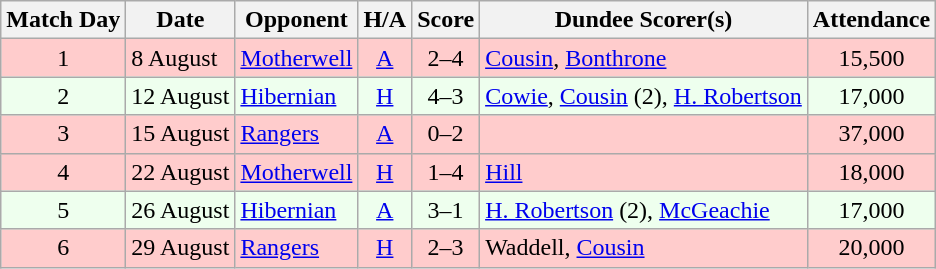<table class="wikitable" style="text-align:center">
<tr>
<th>Match Day</th>
<th>Date</th>
<th>Opponent</th>
<th>H/A</th>
<th>Score</th>
<th>Dundee Scorer(s)</th>
<th>Attendance</th>
</tr>
<tr bgcolor="#FFCCCC">
<td>1</td>
<td align="left">8 August</td>
<td align="left"><a href='#'>Motherwell</a></td>
<td><a href='#'>A</a></td>
<td>2–4</td>
<td align="left"><a href='#'>Cousin</a>, <a href='#'>Bonthrone</a></td>
<td>15,500</td>
</tr>
<tr bgcolor="#EEFFEE">
<td>2</td>
<td align="left">12 August</td>
<td align="left"><a href='#'>Hibernian</a></td>
<td><a href='#'>H</a></td>
<td>4–3</td>
<td align="left"><a href='#'>Cowie</a>, <a href='#'>Cousin</a> (2), <a href='#'>H. Robertson</a></td>
<td>17,000</td>
</tr>
<tr bgcolor="#FFCCCC">
<td>3</td>
<td align="left">15 August</td>
<td align="left"><a href='#'>Rangers</a></td>
<td><a href='#'>A</a></td>
<td>0–2</td>
<td align="left"></td>
<td>37,000</td>
</tr>
<tr bgcolor="#FFCCCC">
<td>4</td>
<td align="left">22 August</td>
<td align="left"><a href='#'>Motherwell</a></td>
<td><a href='#'>H</a></td>
<td>1–4</td>
<td align="left"><a href='#'>Hill</a></td>
<td>18,000</td>
</tr>
<tr bgcolor="#EEFFEE">
<td>5</td>
<td align="left">26 August</td>
<td align="left"><a href='#'>Hibernian</a></td>
<td><a href='#'>A</a></td>
<td>3–1</td>
<td align="left"><a href='#'>H. Robertson</a> (2), <a href='#'>McGeachie</a></td>
<td>17,000</td>
</tr>
<tr bgcolor="#FFCCCC">
<td>6</td>
<td align="left">29 August</td>
<td align="left"><a href='#'>Rangers</a></td>
<td><a href='#'>H</a></td>
<td>2–3</td>
<td align="left">Waddell, <a href='#'>Cousin</a></td>
<td>20,000</td>
</tr>
</table>
